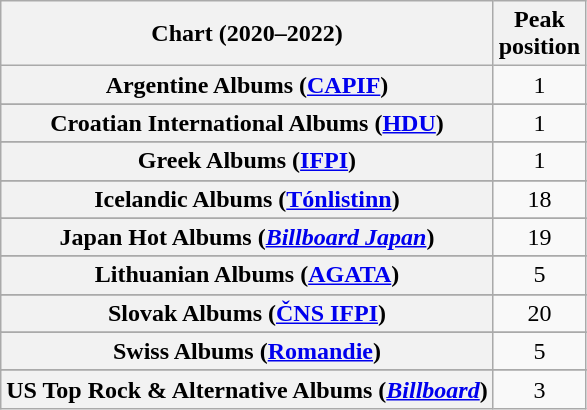<table class="wikitable sortable plainrowheaders" style="text-align:center">
<tr>
<th scope="col">Chart (2020–2022)</th>
<th scope="col">Peak<br>position</th>
</tr>
<tr>
<th scope="row">Argentine Albums (<a href='#'>CAPIF</a>)</th>
<td>1</td>
</tr>
<tr>
</tr>
<tr>
</tr>
<tr>
</tr>
<tr>
</tr>
<tr>
</tr>
<tr>
<th scope="row">Croatian International Albums (<a href='#'>HDU</a>)</th>
<td>1</td>
</tr>
<tr>
</tr>
<tr>
</tr>
<tr>
</tr>
<tr>
</tr>
<tr>
</tr>
<tr>
</tr>
<tr>
<th scope="row">Greek Albums (<a href='#'>IFPI</a>)</th>
<td>1</td>
</tr>
<tr>
</tr>
<tr>
<th scope="row">Icelandic Albums (<a href='#'>Tónlistinn</a>)</th>
<td>18</td>
</tr>
<tr>
</tr>
<tr>
</tr>
<tr>
<th scope="row">Japan Hot Albums (<em><a href='#'>Billboard Japan</a></em>)</th>
<td>19</td>
</tr>
<tr>
</tr>
<tr>
<th scope="row">Lithuanian Albums (<a href='#'>AGATA</a>)</th>
<td>5</td>
</tr>
<tr>
</tr>
<tr>
</tr>
<tr>
</tr>
<tr>
</tr>
<tr>
</tr>
<tr>
<th scope="row">Slovak Albums (<a href='#'>ČNS IFPI</a>)</th>
<td>20</td>
</tr>
<tr>
</tr>
<tr>
</tr>
<tr>
</tr>
<tr>
<th scope="row">Swiss Albums (<a href='#'>Romandie</a>)</th>
<td>5</td>
</tr>
<tr>
</tr>
<tr>
</tr>
<tr>
</tr>
<tr>
</tr>
<tr>
<th scope="row">US Top Rock & Alternative Albums (<em><a href='#'>Billboard</a></em>)</th>
<td>3</td>
</tr>
</table>
